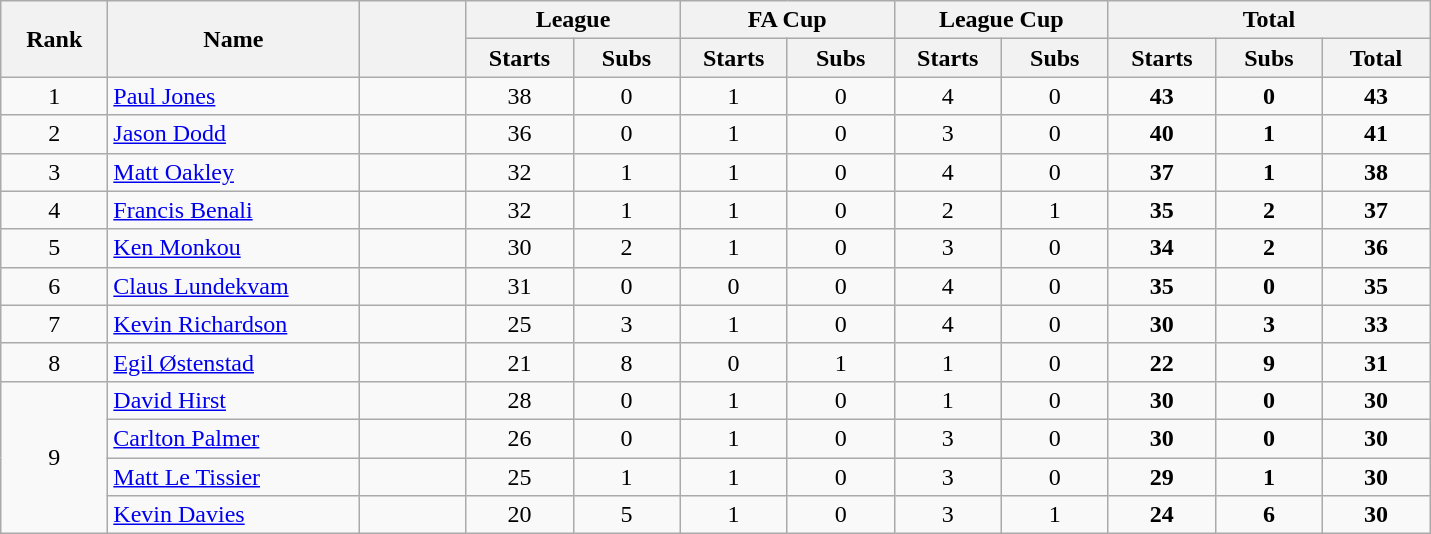<table class="wikitable plainrowheaders" style="text-align:center;">
<tr>
<th scope="col" rowspan="2" style="width:4em;">Rank</th>
<th scope="col" rowspan="2" style="width:10em;">Name</th>
<th scope="col" rowspan="2" style="width:4em;"></th>
<th scope="col" colspan="2">League</th>
<th scope="col" colspan="2">FA Cup</th>
<th scope="col" colspan="2">League Cup</th>
<th scope="col" colspan="3">Total</th>
</tr>
<tr>
<th scope="col" style="width:4em;">Starts</th>
<th scope="col" style="width:4em;">Subs</th>
<th scope="col" style="width:4em;">Starts</th>
<th scope="col" style="width:4em;">Subs</th>
<th scope="col" style="width:4em;">Starts</th>
<th scope="col" style="width:4em;">Subs</th>
<th scope="col" style="width:4em;">Starts</th>
<th scope="col" style="width:4em;">Subs</th>
<th scope="col" style="width:4em;">Total</th>
</tr>
<tr>
<td>1</td>
<td align="left"><a href='#'>Paul Jones</a></td>
<td></td>
<td>38</td>
<td>0</td>
<td>1</td>
<td>0</td>
<td>4</td>
<td>0</td>
<td><strong>43</strong></td>
<td><strong>0</strong></td>
<td><strong>43</strong></td>
</tr>
<tr>
<td>2</td>
<td align="left"><a href='#'>Jason Dodd</a></td>
<td></td>
<td>36</td>
<td>0</td>
<td>1</td>
<td>0</td>
<td>3</td>
<td>0</td>
<td><strong>40</strong></td>
<td><strong>1</strong></td>
<td><strong>41</strong></td>
</tr>
<tr>
<td>3</td>
<td align="left"><a href='#'>Matt Oakley</a></td>
<td></td>
<td>32</td>
<td>1</td>
<td>1</td>
<td>0</td>
<td>4</td>
<td>0</td>
<td><strong>37</strong></td>
<td><strong>1</strong></td>
<td><strong>38</strong></td>
</tr>
<tr>
<td>4</td>
<td align="left"><a href='#'>Francis Benali</a></td>
<td></td>
<td>32</td>
<td>1</td>
<td>1</td>
<td>0</td>
<td>2</td>
<td>1</td>
<td><strong>35</strong></td>
<td><strong>2</strong></td>
<td><strong>37</strong></td>
</tr>
<tr>
<td>5</td>
<td align="left"><a href='#'>Ken Monkou</a></td>
<td></td>
<td>30</td>
<td>2</td>
<td>1</td>
<td>0</td>
<td>3</td>
<td>0</td>
<td><strong>34</strong></td>
<td><strong>2</strong></td>
<td><strong>36</strong></td>
</tr>
<tr>
<td>6</td>
<td align="left"><a href='#'>Claus Lundekvam</a></td>
<td></td>
<td>31</td>
<td>0</td>
<td>0</td>
<td>0</td>
<td>4</td>
<td>0</td>
<td><strong>35</strong></td>
<td><strong>0</strong></td>
<td><strong>35</strong></td>
</tr>
<tr>
<td>7</td>
<td align="left"><a href='#'>Kevin Richardson</a></td>
<td></td>
<td>25</td>
<td>3</td>
<td>1</td>
<td>0</td>
<td>4</td>
<td>0</td>
<td><strong>30</strong></td>
<td><strong>3</strong></td>
<td><strong>33</strong></td>
</tr>
<tr>
<td>8</td>
<td align="left"><a href='#'>Egil Østenstad</a></td>
<td></td>
<td>21</td>
<td>8</td>
<td>0</td>
<td>1</td>
<td>1</td>
<td>0</td>
<td><strong>22</strong></td>
<td><strong>9</strong></td>
<td><strong>31</strong></td>
</tr>
<tr>
<td rowspan="4">9</td>
<td align="left"><a href='#'>David Hirst</a></td>
<td></td>
<td>28</td>
<td>0</td>
<td>1</td>
<td>0</td>
<td>1</td>
<td>0</td>
<td><strong>30</strong></td>
<td><strong>0</strong></td>
<td><strong>30</strong></td>
</tr>
<tr>
<td align="left"><a href='#'>Carlton Palmer</a></td>
<td></td>
<td>26</td>
<td>0</td>
<td>1</td>
<td>0</td>
<td>3</td>
<td>0</td>
<td><strong>30</strong></td>
<td><strong>0</strong></td>
<td><strong>30</strong></td>
</tr>
<tr>
<td align="left"><a href='#'>Matt Le Tissier</a></td>
<td></td>
<td>25</td>
<td>1</td>
<td>1</td>
<td>0</td>
<td>3</td>
<td>0</td>
<td><strong>29</strong></td>
<td><strong>1</strong></td>
<td><strong>30</strong></td>
</tr>
<tr>
<td align="left"><a href='#'>Kevin Davies</a></td>
<td></td>
<td>20</td>
<td>5</td>
<td>1</td>
<td>0</td>
<td>3</td>
<td>1</td>
<td><strong>24</strong></td>
<td><strong>6</strong></td>
<td><strong>30</strong></td>
</tr>
</table>
